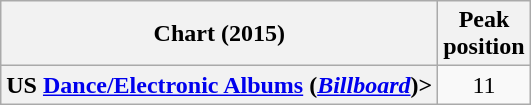<table class="wikitable sortable plainrowheaders" style="text-align:center;">
<tr>
<th scope="col">Chart (2015)</th>
<th scope="col">Peak<br>position</th>
</tr>
<tr>
<th scope="row">US <a href='#'>Dance/Electronic Albums</a> (<em><a href='#'>Billboard</a></em>)></th>
<td>11</td>
</tr>
</table>
